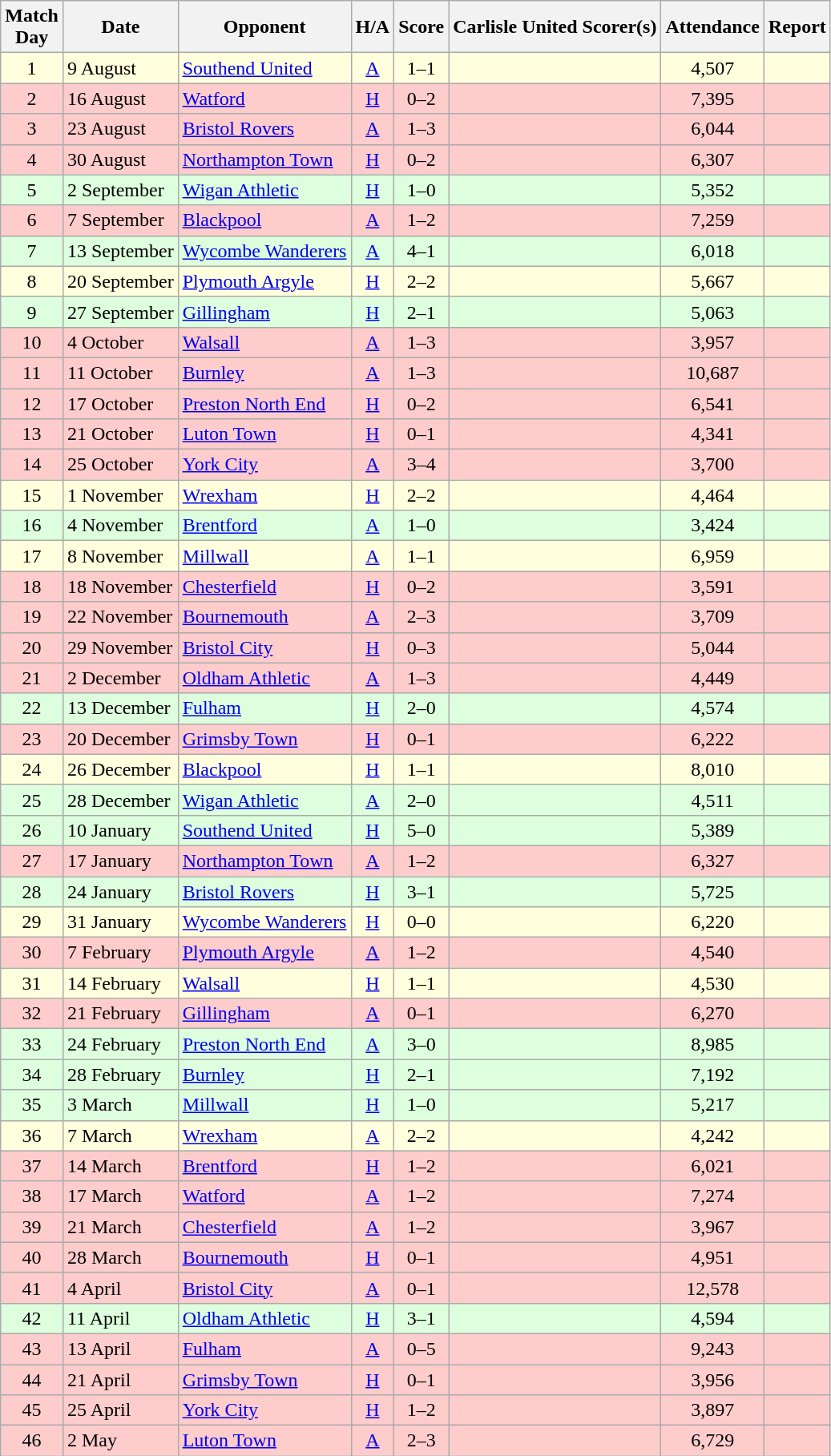<table class="wikitable" style="text-align:center">
<tr>
<th>Match<br> Day</th>
<th>Date</th>
<th>Opponent</th>
<th>H/A</th>
<th>Score</th>
<th>Carlisle United Scorer(s)</th>
<th>Attendance</th>
<th>Report</th>
</tr>
<tr bgcolor=#ffffdd>
<td>1</td>
<td align=left>9 August</td>
<td align=left><a href='#'>Southend United</a></td>
<td><a href='#'>A</a></td>
<td>1–1</td>
<td align=left></td>
<td>4,507</td>
<td></td>
</tr>
<tr bgcolor=#FFCCCC>
<td>2</td>
<td align=left>16 August</td>
<td align=left><a href='#'>Watford</a></td>
<td><a href='#'>H</a></td>
<td>0–2</td>
<td align=left></td>
<td>7,395</td>
<td></td>
</tr>
<tr bgcolor=#FFCCCC>
<td>3</td>
<td align=left>23 August</td>
<td align=left><a href='#'>Bristol Rovers</a></td>
<td><a href='#'>A</a></td>
<td>1–3</td>
<td align=left></td>
<td>6,044</td>
<td></td>
</tr>
<tr bgcolor=#FFCCCC>
<td>4</td>
<td align=left>30 August</td>
<td align=left><a href='#'>Northampton Town</a></td>
<td><a href='#'>H</a></td>
<td>0–2</td>
<td align=left></td>
<td>6,307</td>
<td></td>
</tr>
<tr bgcolor=#ddffdd>
<td>5</td>
<td align=left>2 September</td>
<td align=left><a href='#'>Wigan Athletic</a></td>
<td><a href='#'>H</a></td>
<td>1–0</td>
<td align=left></td>
<td>5,352</td>
<td></td>
</tr>
<tr bgcolor=#FFCCCC>
<td>6</td>
<td align=left>7 September</td>
<td align=left><a href='#'>Blackpool</a></td>
<td><a href='#'>A</a></td>
<td>1–2</td>
<td align=left></td>
<td>7,259</td>
<td></td>
</tr>
<tr bgcolor=#ddffdd>
<td>7</td>
<td align=left>13 September</td>
<td align=left><a href='#'>Wycombe Wanderers</a></td>
<td><a href='#'>A</a></td>
<td>4–1</td>
<td align=left></td>
<td>6,018</td>
<td></td>
</tr>
<tr bgcolor=#ffffdd>
<td>8</td>
<td align=left>20 September</td>
<td align=left><a href='#'>Plymouth Argyle</a></td>
<td><a href='#'>H</a></td>
<td>2–2</td>
<td align=left></td>
<td>5,667</td>
<td></td>
</tr>
<tr bgcolor=#ddffdd>
<td>9</td>
<td align=left>27 September</td>
<td align=left><a href='#'>Gillingham</a></td>
<td><a href='#'>H</a></td>
<td>2–1</td>
<td align=left></td>
<td>5,063</td>
<td></td>
</tr>
<tr bgcolor=#FFCCCC>
<td>10</td>
<td align=left>4 October</td>
<td align=left><a href='#'>Walsall</a></td>
<td><a href='#'>A</a></td>
<td>1–3</td>
<td align=left></td>
<td>3,957</td>
<td></td>
</tr>
<tr bgcolor=#FFCCCC>
<td>11</td>
<td align=left>11 October</td>
<td align=left><a href='#'>Burnley</a></td>
<td><a href='#'>A</a></td>
<td>1–3</td>
<td align=left></td>
<td>10,687</td>
<td></td>
</tr>
<tr bgcolor=#FFCCCC>
<td>12</td>
<td align=left>17 October</td>
<td align=left><a href='#'>Preston North End</a></td>
<td><a href='#'>H</a></td>
<td>0–2</td>
<td align=left></td>
<td>6,541</td>
<td></td>
</tr>
<tr bgcolor=#FFCCCC>
<td>13</td>
<td align=left>21 October</td>
<td align=left><a href='#'>Luton Town</a></td>
<td><a href='#'>H</a></td>
<td>0–1</td>
<td align=left></td>
<td>4,341</td>
<td></td>
</tr>
<tr bgcolor=#FFCCCC>
<td>14</td>
<td align=left>25 October</td>
<td align=left><a href='#'>York City</a></td>
<td><a href='#'>A</a></td>
<td>3–4</td>
<td align=left></td>
<td>3,700</td>
<td></td>
</tr>
<tr bgcolor=#ffffdd>
<td>15</td>
<td align=left>1 November</td>
<td align=left><a href='#'>Wrexham</a></td>
<td><a href='#'>H</a></td>
<td>2–2</td>
<td align=left></td>
<td>4,464</td>
<td></td>
</tr>
<tr bgcolor=#ddffdd>
<td>16</td>
<td align=left>4 November</td>
<td align=left><a href='#'>Brentford</a></td>
<td><a href='#'>A</a></td>
<td>1–0</td>
<td align=left></td>
<td>3,424</td>
<td></td>
</tr>
<tr bgcolor=#ffffdd>
<td>17</td>
<td align=left>8 November</td>
<td align=left><a href='#'>Millwall</a></td>
<td><a href='#'>A</a></td>
<td>1–1</td>
<td align=left></td>
<td>6,959</td>
<td></td>
</tr>
<tr bgcolor=#FFCCCC>
<td>18</td>
<td align=left>18 November</td>
<td align=left><a href='#'>Chesterfield</a></td>
<td><a href='#'>H</a></td>
<td>0–2</td>
<td align=left></td>
<td>3,591</td>
<td></td>
</tr>
<tr bgcolor=#FFCCCC>
<td>19</td>
<td align=left>22 November</td>
<td align=left><a href='#'>Bournemouth</a></td>
<td><a href='#'>A</a></td>
<td>2–3</td>
<td align=left></td>
<td>3,709</td>
<td></td>
</tr>
<tr bgcolor=#FFCCCC>
<td>20</td>
<td align=left>29 November</td>
<td align=left><a href='#'>Bristol City</a></td>
<td><a href='#'>H</a></td>
<td>0–3</td>
<td align=left></td>
<td>5,044</td>
<td></td>
</tr>
<tr bgcolor=#FFCCCC>
<td>21</td>
<td align=left>2 December</td>
<td align=left><a href='#'>Oldham Athletic</a></td>
<td><a href='#'>A</a></td>
<td>1–3</td>
<td align=left></td>
<td>4,449</td>
<td></td>
</tr>
<tr bgcolor=#ddffdd>
<td>22</td>
<td align=left>13 December</td>
<td align=left><a href='#'>Fulham</a></td>
<td><a href='#'>H</a></td>
<td>2–0</td>
<td align=left></td>
<td>4,574</td>
<td></td>
</tr>
<tr bgcolor=#FFCCCC>
<td>23</td>
<td align=left>20 December</td>
<td align=left><a href='#'>Grimsby Town</a></td>
<td><a href='#'>H</a></td>
<td>0–1</td>
<td align=left></td>
<td>6,222</td>
<td></td>
</tr>
<tr bgcolor=#ffffdd>
<td>24</td>
<td align=left>26 December</td>
<td align=left><a href='#'>Blackpool</a></td>
<td><a href='#'>H</a></td>
<td>1–1</td>
<td align=left></td>
<td>8,010</td>
<td></td>
</tr>
<tr bgcolor=#ddffdd>
<td>25</td>
<td align=left>28 December</td>
<td align=left><a href='#'>Wigan Athletic</a></td>
<td><a href='#'>A</a></td>
<td>2–0</td>
<td align=left></td>
<td>4,511</td>
<td></td>
</tr>
<tr bgcolor=#ddffdd>
<td>26</td>
<td align=left>10 January</td>
<td align=left><a href='#'>Southend United</a></td>
<td><a href='#'>H</a></td>
<td>5–0</td>
<td align=left></td>
<td>5,389</td>
<td></td>
</tr>
<tr bgcolor=#FFCCCC>
<td>27</td>
<td align=left>17 January</td>
<td align=left><a href='#'>Northampton Town</a></td>
<td><a href='#'>A</a></td>
<td>1–2</td>
<td align=left></td>
<td>6,327</td>
<td></td>
</tr>
<tr bgcolor=#ddffdd>
<td>28</td>
<td align=left>24 January</td>
<td align=left><a href='#'>Bristol Rovers</a></td>
<td><a href='#'>H</a></td>
<td>3–1</td>
<td align=left></td>
<td>5,725</td>
<td></td>
</tr>
<tr bgcolor=#ffffdd>
<td>29</td>
<td align=left>31 January</td>
<td align=left><a href='#'>Wycombe Wanderers</a></td>
<td><a href='#'>H</a></td>
<td>0–0</td>
<td align=left></td>
<td>6,220</td>
<td></td>
</tr>
<tr bgcolor=#FFCCCC>
<td>30</td>
<td align=left>7 February</td>
<td align=left><a href='#'>Plymouth Argyle</a></td>
<td><a href='#'>A</a></td>
<td>1–2</td>
<td align=left></td>
<td>4,540</td>
<td></td>
</tr>
<tr bgcolor=#ffffdd>
<td>31</td>
<td align=left>14 February</td>
<td align=left><a href='#'>Walsall</a></td>
<td><a href='#'>H</a></td>
<td>1–1</td>
<td align=left></td>
<td>4,530</td>
<td></td>
</tr>
<tr bgcolor=#FFCCCC>
<td>32</td>
<td align=left>21 February</td>
<td align=left><a href='#'>Gillingham</a></td>
<td><a href='#'>A</a></td>
<td>0–1</td>
<td align=left></td>
<td>6,270</td>
<td></td>
</tr>
<tr bgcolor=#ddffdd>
<td>33</td>
<td align=left>24 February</td>
<td align=left><a href='#'>Preston North End</a></td>
<td><a href='#'>A</a></td>
<td>3–0</td>
<td align=left></td>
<td>8,985</td>
<td></td>
</tr>
<tr bgcolor=#ddffdd>
<td>34</td>
<td align=left>28 February</td>
<td align=left><a href='#'>Burnley</a></td>
<td><a href='#'>H</a></td>
<td>2–1</td>
<td align=left></td>
<td>7,192</td>
<td></td>
</tr>
<tr bgcolor=#ddffdd>
<td>35</td>
<td align=left>3 March</td>
<td align=left><a href='#'>Millwall</a></td>
<td><a href='#'>H</a></td>
<td>1–0</td>
<td align=left></td>
<td>5,217</td>
<td></td>
</tr>
<tr bgcolor=#ffffdd>
<td>36</td>
<td align=left>7 March</td>
<td align=left><a href='#'>Wrexham</a></td>
<td><a href='#'>A</a></td>
<td>2–2</td>
<td align=left></td>
<td>4,242</td>
<td></td>
</tr>
<tr bgcolor=#FFCCCC>
<td>37</td>
<td align=left>14 March</td>
<td align=left><a href='#'>Brentford</a></td>
<td><a href='#'>H</a></td>
<td>1–2</td>
<td align=left></td>
<td>6,021</td>
<td></td>
</tr>
<tr bgcolor=#FFCCCC>
<td>38</td>
<td align=left>17 March</td>
<td align=left><a href='#'>Watford</a></td>
<td><a href='#'>A</a></td>
<td>1–2</td>
<td align=left></td>
<td>7,274</td>
<td></td>
</tr>
<tr bgcolor=#FFCCCC>
<td>39</td>
<td align=left>21 March</td>
<td align=left><a href='#'>Chesterfield</a></td>
<td><a href='#'>A</a></td>
<td>1–2</td>
<td align=left></td>
<td>3,967</td>
<td></td>
</tr>
<tr bgcolor=#FFCCCC>
<td>40</td>
<td align=left>28 March</td>
<td align=left><a href='#'>Bournemouth</a></td>
<td><a href='#'>H</a></td>
<td>0–1</td>
<td align=left></td>
<td>4,951</td>
<td></td>
</tr>
<tr bgcolor=#FFCCCC>
<td>41</td>
<td align=left>4 April</td>
<td align=left><a href='#'>Bristol City</a></td>
<td><a href='#'>A</a></td>
<td>0–1</td>
<td align=left></td>
<td>12,578</td>
<td></td>
</tr>
<tr bgcolor=#ddffdd>
<td>42</td>
<td align=left>11 April</td>
<td align=left><a href='#'>Oldham Athletic</a></td>
<td><a href='#'>H</a></td>
<td>3–1</td>
<td align=left></td>
<td>4,594</td>
<td></td>
</tr>
<tr bgcolor=#FFCCCC>
<td>43</td>
<td align=left>13 April</td>
<td align=left><a href='#'>Fulham</a></td>
<td><a href='#'>A</a></td>
<td>0–5</td>
<td align=left></td>
<td>9,243</td>
<td></td>
</tr>
<tr bgcolor=#FFCCCC>
<td>44</td>
<td align=left>21 April</td>
<td align=left><a href='#'>Grimsby Town</a></td>
<td><a href='#'>H</a></td>
<td>0–1</td>
<td align=left></td>
<td>3,956</td>
<td></td>
</tr>
<tr bgcolor=#FFCCCC>
<td>45</td>
<td align=left>25 April</td>
<td align=left><a href='#'>York City</a></td>
<td><a href='#'>H</a></td>
<td>1–2</td>
<td align=left></td>
<td>3,897</td>
<td></td>
</tr>
<tr bgcolor=#FFCCCC>
<td>46</td>
<td align=left>2 May</td>
<td align=left><a href='#'>Luton Town</a></td>
<td><a href='#'>A</a></td>
<td>2–3</td>
<td align=left></td>
<td>6,729</td>
<td></td>
</tr>
</table>
